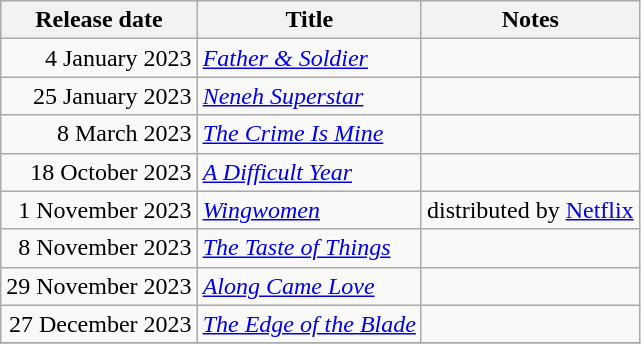<table class="wikitable sortable">
<tr>
<th scope="col">Release date</th>
<th>Title</th>
<th>Notes</th>
</tr>
<tr>
<td style="text-align:right;">4 January 2023</td>
<td><em><a href='#'>Father & Soldier</a></em></td>
<td></td>
</tr>
<tr>
<td style="text-align:right;">25 January 2023</td>
<td><em><a href='#'>Neneh Superstar</a></em></td>
<td></td>
</tr>
<tr>
<td style="text-align:right;">8 March 2023</td>
<td><em><a href='#'>The Crime Is Mine</a></em></td>
<td></td>
</tr>
<tr>
<td style="text-align:right;">18 October 2023</td>
<td><em><a href='#'>A Difficult Year</a></em></td>
<td></td>
</tr>
<tr>
<td style="text-align:right;">1 November 2023</td>
<td><em><a href='#'>Wingwomen</a></em></td>
<td>distributed by <a href='#'>Netflix</a></td>
</tr>
<tr>
<td style="text-align:right;">8 November 2023</td>
<td><em><a href='#'>The Taste of Things</a></em></td>
<td></td>
</tr>
<tr>
<td style="text-align:right;">29 November 2023</td>
<td><em><a href='#'>Along Came Love</a></em></td>
<td></td>
</tr>
<tr>
<td style="text-align:right;">27 December 2023</td>
<td><em><a href='#'>The Edge of the Blade</a></em></td>
<td></td>
</tr>
<tr>
</tr>
</table>
